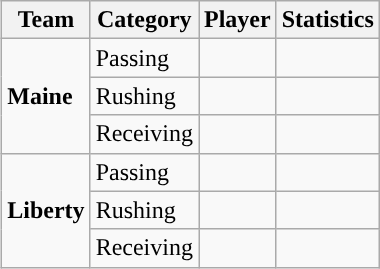<table class="wikitable" style="float: right;">
<tr>
<th>Team</th>
<th>Category</th>
<th>Player</th>
<th>Statistics</th>
</tr>
<tr>
<td rowspan=3><strong>Maine</strong></td>
<td>Passing</td>
<td></td>
<td></td>
</tr>
<tr>
<td>Rushing</td>
<td></td>
<td></td>
</tr>
<tr>
<td>Receiving</td>
<td></td>
<td></td>
</tr>
<tr>
<td rowspan=3><strong>Liberty</strong></td>
<td>Passing</td>
<td></td>
<td></td>
</tr>
<tr>
<td>Rushing</td>
<td></td>
<td></td>
</tr>
<tr>
<td>Receiving</td>
<td></td>
<td></td>
</tr>
</table>
